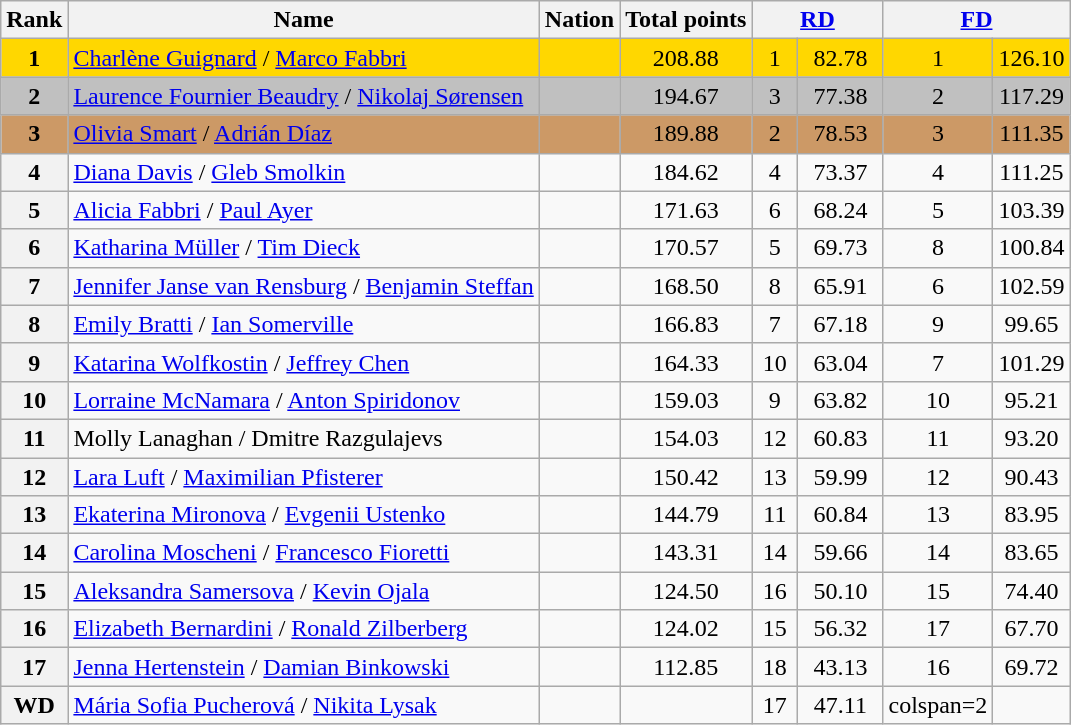<table class="wikitable sortable">
<tr>
<th>Rank</th>
<th>Name</th>
<th>Nation</th>
<th>Total points</th>
<th colspan="2" width="80px"><a href='#'>RD</a></th>
<th colspan="2" width="80px"><a href='#'>FD</a></th>
</tr>
<tr bgcolor="gold">
<td align="center"><strong>1</strong></td>
<td><a href='#'>Charlène Guignard</a> / <a href='#'>Marco Fabbri</a></td>
<td></td>
<td align="center">208.88</td>
<td align="center">1</td>
<td align="center">82.78</td>
<td align="center">1</td>
<td align="center">126.10</td>
</tr>
<tr bgcolor="silver">
<td align="center"><strong>2</strong></td>
<td><a href='#'>Laurence Fournier Beaudry</a> / <a href='#'>Nikolaj Sørensen</a></td>
<td></td>
<td align="center">194.67</td>
<td align="center">3</td>
<td align="center">77.38</td>
<td align="center">2</td>
<td align="center">117.29</td>
</tr>
<tr bgcolor="cc9966">
<td align="center"><strong>3</strong></td>
<td><a href='#'>Olivia Smart</a> / <a href='#'>Adrián Díaz</a></td>
<td></td>
<td align="center">189.88</td>
<td align="center">2</td>
<td align="center">78.53</td>
<td align="center">3</td>
<td align="center">111.35</td>
</tr>
<tr>
<th>4</th>
<td><a href='#'>Diana Davis</a> / <a href='#'>Gleb Smolkin</a></td>
<td></td>
<td align="center">184.62</td>
<td align="center">4</td>
<td align="center">73.37</td>
<td align="center">4</td>
<td align="center">111.25</td>
</tr>
<tr>
<th>5</th>
<td><a href='#'>Alicia Fabbri</a> / <a href='#'>Paul Ayer</a></td>
<td></td>
<td align="center">171.63</td>
<td align="center">6</td>
<td align="center">68.24</td>
<td align="center">5</td>
<td align="center">103.39</td>
</tr>
<tr>
<th>6</th>
<td><a href='#'>Katharina Müller</a> / <a href='#'>Tim Dieck</a></td>
<td></td>
<td align="center">170.57</td>
<td align="center">5</td>
<td align="center">69.73</td>
<td align="center">8</td>
<td align="center">100.84</td>
</tr>
<tr>
<th>7</th>
<td><a href='#'>Jennifer Janse van Rensburg</a> / <a href='#'>Benjamin Steffan</a></td>
<td></td>
<td align="center">168.50</td>
<td align="center">8</td>
<td align="center">65.91</td>
<td align="center">6</td>
<td align="center">102.59</td>
</tr>
<tr>
<th>8</th>
<td><a href='#'>Emily Bratti</a> / <a href='#'>Ian Somerville</a></td>
<td></td>
<td align="center">166.83</td>
<td align="center">7</td>
<td align="center">67.18</td>
<td align="center">9</td>
<td align="center">99.65</td>
</tr>
<tr>
<th>9</th>
<td><a href='#'>Katarina Wolfkostin</a> / <a href='#'>Jeffrey Chen</a></td>
<td></td>
<td align="center">164.33</td>
<td align="center">10</td>
<td align="center">63.04</td>
<td align="center">7</td>
<td align="center">101.29</td>
</tr>
<tr>
<th>10</th>
<td><a href='#'>Lorraine McNamara</a> / <a href='#'>Anton Spiridonov</a></td>
<td></td>
<td align="center">159.03</td>
<td align="center">9</td>
<td align="center">63.82</td>
<td align="center">10</td>
<td align="center">95.21</td>
</tr>
<tr>
<th>11</th>
<td>Molly Lanaghan / Dmitre Razgulajevs</td>
<td></td>
<td align="center">154.03</td>
<td align="center">12</td>
<td align="center">60.83</td>
<td align="center">11</td>
<td align="center">93.20</td>
</tr>
<tr>
<th>12</th>
<td><a href='#'>Lara Luft</a> / <a href='#'>Maximilian Pfisterer</a></td>
<td></td>
<td align="center">150.42</td>
<td align="center">13</td>
<td align="center">59.99</td>
<td align="center">12</td>
<td align="center">90.43</td>
</tr>
<tr>
<th>13</th>
<td><a href='#'>Ekaterina Mironova</a> / <a href='#'>Evgenii Ustenko</a></td>
<td></td>
<td align="center">144.79</td>
<td align="center">11</td>
<td align="center">60.84</td>
<td align="center">13</td>
<td align="center">83.95</td>
</tr>
<tr>
<th>14</th>
<td><a href='#'>Carolina Moscheni</a> / <a href='#'>Francesco Fioretti</a></td>
<td></td>
<td align="center">143.31</td>
<td align="center">14</td>
<td align="center">59.66</td>
<td align="center">14</td>
<td align="center">83.65</td>
</tr>
<tr>
<th>15</th>
<td><a href='#'>Aleksandra Samersova</a> / <a href='#'>Kevin Ojala</a></td>
<td></td>
<td align="center">124.50</td>
<td align="center">16</td>
<td align="center">50.10</td>
<td align="center">15</td>
<td align="center">74.40</td>
</tr>
<tr>
<th>16</th>
<td><a href='#'>Elizabeth Bernardini</a> / <a href='#'>Ronald Zilberberg</a></td>
<td></td>
<td align="center">124.02</td>
<td align="center">15</td>
<td align="center">56.32</td>
<td align="center">17</td>
<td align="center">67.70</td>
</tr>
<tr>
<th>17</th>
<td><a href='#'>Jenna Hertenstein</a> / <a href='#'>Damian Binkowski</a></td>
<td></td>
<td align="center">112.85</td>
<td align="center">18</td>
<td align="center">43.13</td>
<td align="center">16</td>
<td align="center">69.72</td>
</tr>
<tr>
<th>WD</th>
<td><a href='#'>Mária Sofia Pucherová</a> / <a href='#'>Nikita Lysak</a></td>
<td></td>
<td></td>
<td align="center">17</td>
<td align="center">47.11</td>
<td>colspan=2 </td>
</tr>
</table>
